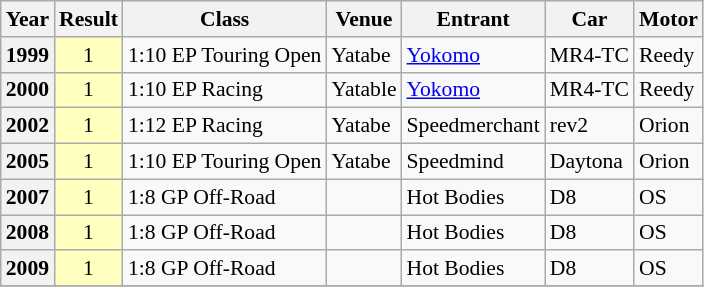<table class="wikitable" style="font-size: 90%">
<tr>
<th>Year</th>
<th>Result</th>
<th>Class</th>
<th>Venue</th>
<th>Entrant</th>
<th>Car</th>
<th>Motor</th>
</tr>
<tr>
<th>1999</th>
<td align=center style="background:#FFFFBF;">1</td>
<td>1:10 EP Touring Open</td>
<td>Yatabe</td>
<td><a href='#'>Yokomo</a></td>
<td>MR4-TC</td>
<td>Reedy</td>
</tr>
<tr>
<th>2000</th>
<td align=center style="background:#FFFFBF;">1</td>
<td>1:10 EP Racing</td>
<td>Yatable</td>
<td><a href='#'>Yokomo</a></td>
<td>MR4-TC</td>
<td>Reedy</td>
</tr>
<tr>
<th>2002</th>
<td align=center style="background:#FFFFBF;">1</td>
<td>1:12 EP Racing</td>
<td>Yatabe</td>
<td>Speedmerchant</td>
<td>rev2</td>
<td>Orion</td>
</tr>
<tr>
<th>2005</th>
<td align=center style="background:#FFFFBF;">1</td>
<td>1:10 EP Touring Open</td>
<td>Yatabe</td>
<td>Speedmind</td>
<td>Daytona</td>
<td>Orion</td>
</tr>
<tr>
<th>2007</th>
<td align=center style="background:#FFFFBF;">1</td>
<td>1:8 GP Off-Road</td>
<td></td>
<td>Hot Bodies</td>
<td>D8</td>
<td>OS</td>
</tr>
<tr>
<th>2008</th>
<td align=center style="background:#FFFFBF;">1</td>
<td>1:8 GP Off-Road</td>
<td></td>
<td>Hot Bodies</td>
<td>D8</td>
<td>OS</td>
</tr>
<tr>
<th>2009</th>
<td align=center style="background:#FFFFBF;">1</td>
<td>1:8 GP Off-Road</td>
<td></td>
<td>Hot Bodies</td>
<td>D8</td>
<td>OS</td>
</tr>
<tr>
</tr>
</table>
